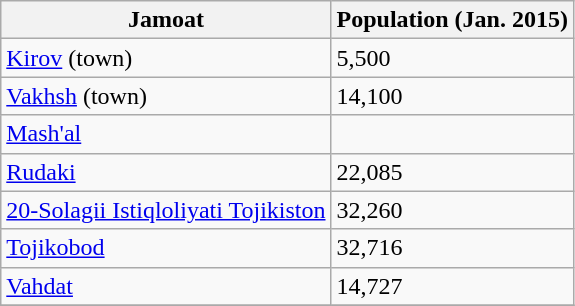<table class="wikitable sortable">
<tr>
<th>Jamoat</th>
<th>Population (Jan. 2015)</th>
</tr>
<tr>
<td><a href='#'>Kirov</a> (town)</td>
<td>5,500</td>
</tr>
<tr>
<td><a href='#'>Vakhsh</a> (town)</td>
<td>14,100</td>
</tr>
<tr>
<td><a href='#'>Mash'al</a></td>
<td></td>
</tr>
<tr>
<td><a href='#'>Rudaki</a></td>
<td>22,085</td>
</tr>
<tr>
<td><a href='#'>20-Solagii Istiqloliyati Tojikiston</a></td>
<td>32,260</td>
</tr>
<tr>
<td><a href='#'>Tojikobod</a></td>
<td>32,716</td>
</tr>
<tr>
<td><a href='#'>Vahdat</a></td>
<td>14,727</td>
</tr>
<tr>
</tr>
</table>
